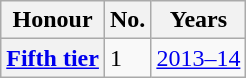<table class="wikitable plainrowheaders">
<tr>
<th scope=col>Honour</th>
<th scope=col>No.</th>
<th scope=col>Years</th>
</tr>
<tr>
<th scope=row><a href='#'>Fifth tier</a></th>
<td>1</td>
<td><a href='#'>2013–14</a></td>
</tr>
</table>
